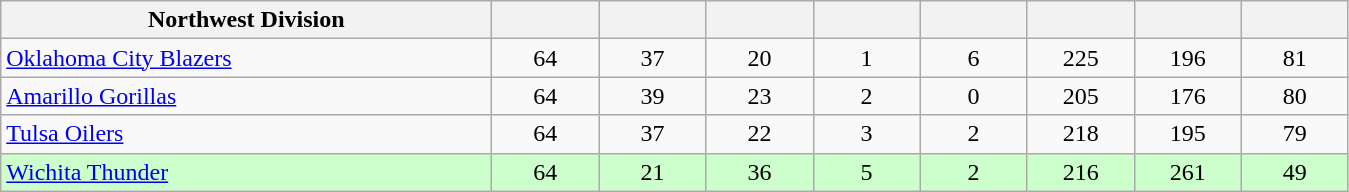<table class="wikitable sortable">
<tr>
<th style="width:20em;" class="unsortable">Northwest Division</th>
<th style="width:4em;" class="unsortable"></th>
<th style="width:4em;"></th>
<th style="width:4em;"></th>
<th style="width:4em;"></th>
<th style="width:4em;"></th>
<th style="width:4em;"></th>
<th style="width:4em;"></th>
<th style="width:4em;"></th>
</tr>
<tr align="center">
<td align="left"><a href='#'>Oklahoma City Blazers</a></td>
<td>64</td>
<td>37</td>
<td>20</td>
<td>1</td>
<td>6</td>
<td>225</td>
<td>196</td>
<td>81</td>
</tr>
<tr align="center">
<td align="left"><a href='#'>Amarillo Gorillas</a></td>
<td>64</td>
<td>39</td>
<td>23</td>
<td>2</td>
<td>0</td>
<td>205</td>
<td>176</td>
<td>80</td>
</tr>
<tr align="center">
<td align="left"><a href='#'>Tulsa Oilers</a></td>
<td>64</td>
<td>37</td>
<td>22</td>
<td>3</td>
<td>2</td>
<td>218</td>
<td>195</td>
<td>79</td>
</tr>
<tr align="center" bgcolor="#CCFFCC">
<td align="left"><a href='#'>Wichita Thunder</a></td>
<td>64</td>
<td>21</td>
<td>36</td>
<td>5</td>
<td>2</td>
<td>216</td>
<td>261</td>
<td>49</td>
</tr>
</table>
